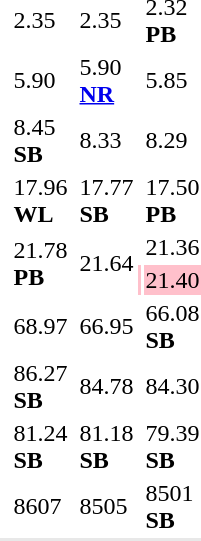<table>
<tr>
<td></td>
<td></td>
<td>2.35</td>
<td></td>
<td>2.35</td>
<td></td>
<td>2.32<br><strong>PB</strong></td>
</tr>
<tr>
<td></td>
<td></td>
<td>5.90</td>
<td></td>
<td>5.90<br><strong><a href='#'>NR</a></strong></td>
<td></td>
<td>5.85</td>
</tr>
<tr>
<td></td>
<td></td>
<td>8.45<br><strong>SB</strong></td>
<td></td>
<td>8.33</td>
<td></td>
<td>8.29</td>
</tr>
<tr>
<td></td>
<td></td>
<td>17.96<br><strong>WL</strong></td>
<td></td>
<td>17.77<br><strong>SB</strong></td>
<td></td>
<td>17.50<br><strong>PB</strong></td>
</tr>
<tr>
<td rowspan=2></td>
<td rowspan=2></td>
<td rowspan=2>21.78<br><strong>PB</strong></td>
<td rowspan=2></td>
<td rowspan=2>21.64</td>
<td></td>
<td>21.36</td>
</tr>
<tr bgcolor=pink>
<td></td>
<td>21.40</td>
</tr>
<tr>
<td></td>
<td></td>
<td>68.97</td>
<td></td>
<td>66.95</td>
<td></td>
<td>66.08<br><strong>SB</strong></td>
</tr>
<tr>
<td></td>
<td></td>
<td>86.27<br><strong>SB</strong></td>
<td></td>
<td>84.78</td>
<td></td>
<td>84.30</td>
</tr>
<tr>
<td></td>
<td></td>
<td>81.24<br><strong>SB</strong></td>
<td></td>
<td>81.18<br><strong>SB</strong></td>
<td></td>
<td>79.39<br><strong>SB</strong></td>
</tr>
<tr>
<td></td>
<td></td>
<td>8607</td>
<td></td>
<td>8505</td>
<td></td>
<td>8501<br><strong>SB</strong></td>
</tr>
<tr style="background:#e8e8e8;">
<td colspan=7></td>
</tr>
</table>
